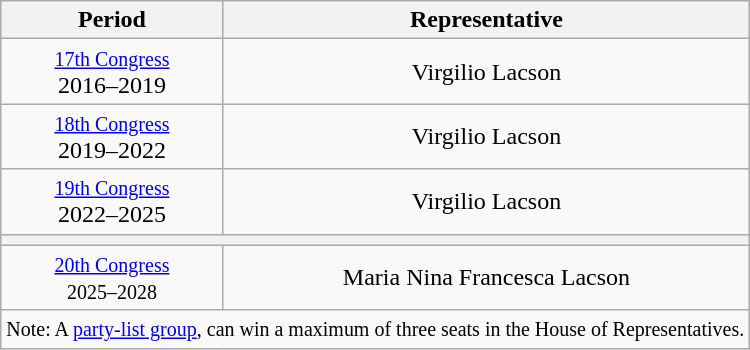<table class="wikitable"; style="text-align:center">
<tr>
<th>Period</th>
<th>Representative</th>
</tr>
<tr>
<td><small><a href='#'>17th Congress</a></small><br>2016–2019</td>
<td>Virgilio Lacson</td>
</tr>
<tr>
<td><small><a href='#'>18th Congress</a></small><br>2019–2022</td>
<td>Virgilio Lacson</td>
</tr>
<tr>
<td><small><a href='#'>19th Congress</a></small><br>2022–2025</td>
<td>Virgilio Lacson</td>
</tr>
<tr>
<th colspan=2></th>
</tr>
<tr>
<td><small><a href='#'>20th Congress</a><br>2025–2028</small><br></td>
<td>Maria Nina Francesca Lacson</td>
</tr>
<tr>
<td colspan=2><small>Note: A <a href='#'>party-list group</a>, can win a maximum of three seats in the House of Representatives.</small></td>
</tr>
</table>
